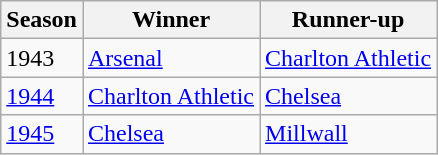<table class="wikitable" style="text-align: left">
<tr>
<th>Season</th>
<th>Winner</th>
<th>Runner-up</th>
</tr>
<tr>
<td>1943</td>
<td><a href='#'>Arsenal</a></td>
<td><a href='#'>Charlton Athletic</a></td>
</tr>
<tr>
<td><a href='#'>1944</a></td>
<td><a href='#'>Charlton Athletic</a></td>
<td><a href='#'>Chelsea</a></td>
</tr>
<tr>
<td><a href='#'>1945</a></td>
<td><a href='#'>Chelsea</a></td>
<td><a href='#'>Millwall</a></td>
</tr>
</table>
